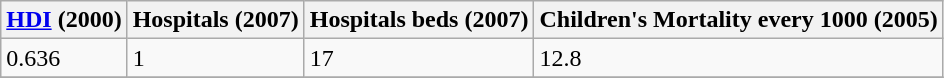<table class="wikitable" border="1">
<tr>
<th><a href='#'>HDI</a> (2000)</th>
<th>Hospitals (2007)</th>
<th>Hospitals beds (2007)</th>
<th>Children's Mortality every 1000 (2005)</th>
</tr>
<tr>
<td>0.636</td>
<td>1</td>
<td>17</td>
<td>12.8</td>
</tr>
<tr>
</tr>
</table>
